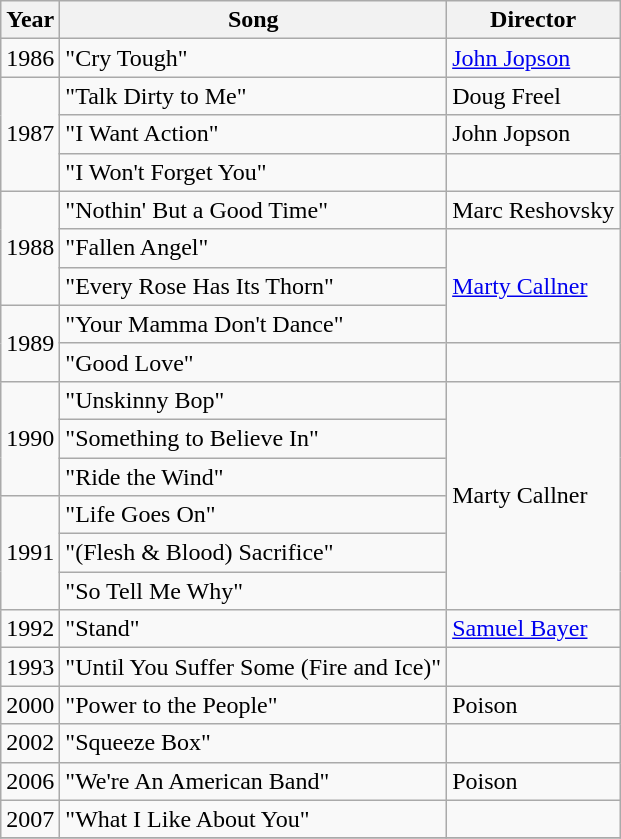<table class="wikitable">
<tr>
<th>Year</th>
<th>Song</th>
<th>Director</th>
</tr>
<tr>
<td>1986</td>
<td>"Cry Tough"</td>
<td><a href='#'>John Jopson</a></td>
</tr>
<tr>
<td rowspan="3">1987</td>
<td>"Talk Dirty to Me"</td>
<td>Doug Freel</td>
</tr>
<tr>
<td>"I Want Action"</td>
<td>John Jopson</td>
</tr>
<tr>
<td>"I Won't Forget You"</td>
<td></td>
</tr>
<tr>
<td rowspan="3">1988</td>
<td>"Nothin' But a Good Time"</td>
<td>Marc Reshovsky</td>
</tr>
<tr>
<td>"Fallen Angel"</td>
<td rowspan="3"><a href='#'>Marty Callner</a></td>
</tr>
<tr>
<td>"Every Rose Has Its Thorn"</td>
</tr>
<tr>
<td rowspan="2">1989</td>
<td>"Your Mamma Don't Dance"</td>
</tr>
<tr>
<td>"Good Love"</td>
<td></td>
</tr>
<tr>
<td rowspan="3">1990</td>
<td>"Unskinny Bop"</td>
<td rowspan="6">Marty Callner</td>
</tr>
<tr>
<td>"Something to Believe In"</td>
</tr>
<tr>
<td>"Ride the Wind"</td>
</tr>
<tr>
<td rowspan="3">1991</td>
<td>"Life Goes On"</td>
</tr>
<tr>
<td>"(Flesh & Blood) Sacrifice"</td>
</tr>
<tr>
<td>"So Tell Me Why"</td>
</tr>
<tr>
<td>1992</td>
<td>"Stand"</td>
<td><a href='#'>Samuel Bayer</a></td>
</tr>
<tr>
<td>1993</td>
<td>"Until You Suffer Some (Fire and Ice)"</td>
<td></td>
</tr>
<tr>
<td>2000</td>
<td>"Power to the People"</td>
<td>Poison</td>
</tr>
<tr>
<td>2002</td>
<td>"Squeeze Box"</td>
<td></td>
</tr>
<tr>
<td>2006</td>
<td>"We're An American Band"</td>
<td>Poison</td>
</tr>
<tr>
<td>2007</td>
<td>"What I Like About You"</td>
<td></td>
</tr>
<tr>
</tr>
</table>
